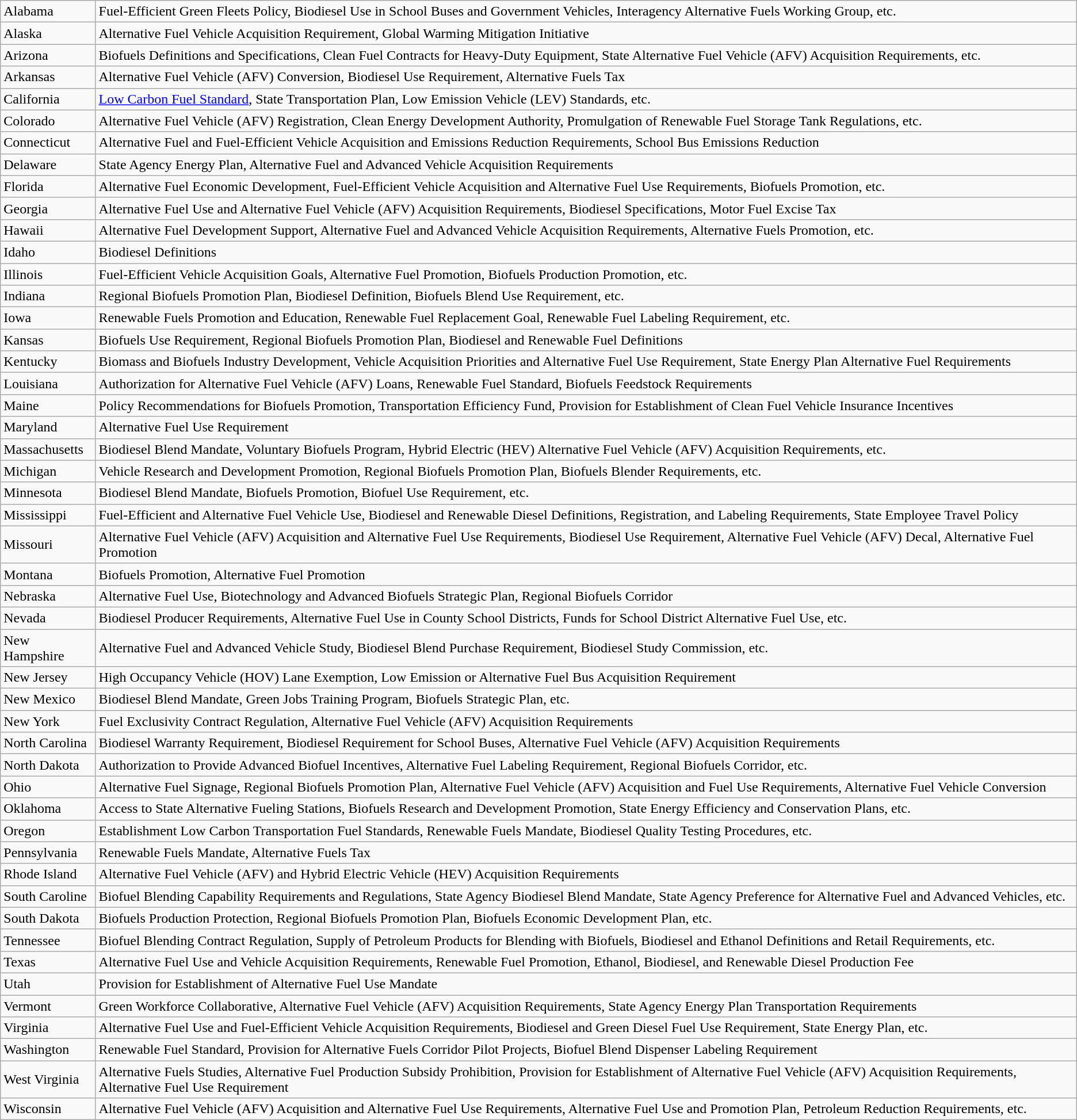<table class="wikitable sortable">
<tr>
<td>Alabama</td>
<td>Fuel-Efficient Green Fleets Policy, Biodiesel Use in School Buses and Government Vehicles, Interagency Alternative Fuels Working Group, etc.</td>
</tr>
<tr>
<td>Alaska</td>
<td>Alternative Fuel Vehicle Acquisition Requirement, Global Warming Mitigation Initiative</td>
</tr>
<tr>
<td>Arizona</td>
<td>Biofuels Definitions and Specifications, Clean Fuel Contracts for Heavy-Duty Equipment, State Alternative Fuel Vehicle (AFV) Acquisition Requirements, etc.</td>
</tr>
<tr>
<td>Arkansas</td>
<td>Alternative Fuel Vehicle (AFV) Conversion, Biodiesel Use Requirement, Alternative Fuels Tax</td>
</tr>
<tr>
<td>California</td>
<td><a href='#'>Low Carbon Fuel Standard</a>, State Transportation Plan, Low Emission Vehicle (LEV) Standards, etc.</td>
</tr>
<tr>
<td>Colorado</td>
<td>Alternative Fuel Vehicle (AFV) Registration, Clean Energy Development Authority, Promulgation of Renewable Fuel Storage Tank Regulations, etc.</td>
</tr>
<tr>
<td>Connecticut</td>
<td>Alternative Fuel and Fuel-Efficient Vehicle Acquisition and Emissions Reduction Requirements, School Bus Emissions Reduction</td>
</tr>
<tr>
<td>Delaware</td>
<td>State Agency Energy Plan, Alternative Fuel and Advanced Vehicle Acquisition Requirements</td>
</tr>
<tr>
<td>Florida</td>
<td>Alternative Fuel Economic Development, Fuel-Efficient Vehicle Acquisition and Alternative Fuel Use Requirements, Biofuels Promotion, etc.</td>
</tr>
<tr>
<td>Georgia</td>
<td>Alternative Fuel Use and Alternative Fuel Vehicle (AFV) Acquisition Requirements, Biodiesel Specifications, Motor Fuel Excise Tax</td>
</tr>
<tr>
<td>Hawaii</td>
<td>Alternative Fuel Development Support, Alternative Fuel and Advanced Vehicle Acquisition Requirements, Alternative Fuels Promotion, etc.</td>
</tr>
<tr>
<td>Idaho</td>
<td>Biodiesel Definitions</td>
</tr>
<tr>
<td>Illinois</td>
<td>Fuel-Efficient Vehicle Acquisition Goals, Alternative Fuel Promotion, Biofuels Production Promotion, etc.</td>
</tr>
<tr>
<td>Indiana</td>
<td>Regional Biofuels Promotion Plan, Biodiesel Definition, Biofuels Blend Use Requirement, etc.</td>
</tr>
<tr>
<td>Iowa</td>
<td>Renewable Fuels Promotion and Education, Renewable Fuel Replacement Goal, Renewable Fuel Labeling Requirement, etc.</td>
</tr>
<tr>
<td>Kansas</td>
<td>Biofuels Use Requirement, Regional Biofuels Promotion Plan, Biodiesel and Renewable Fuel Definitions</td>
</tr>
<tr>
<td>Kentucky</td>
<td>Biomass and Biofuels Industry Development, Vehicle Acquisition Priorities and Alternative Fuel Use Requirement, State Energy Plan Alternative Fuel Requirements</td>
</tr>
<tr>
<td>Louisiana</td>
<td>Authorization for Alternative Fuel Vehicle (AFV) Loans, Renewable Fuel Standard, Biofuels Feedstock Requirements</td>
</tr>
<tr>
<td>Maine</td>
<td>Policy Recommendations for Biofuels Promotion, Transportation Efficiency Fund, Provision for Establishment of Clean Fuel Vehicle Insurance Incentives</td>
</tr>
<tr>
<td>Maryland</td>
<td>Alternative Fuel Use Requirement</td>
</tr>
<tr>
<td>Massachusetts</td>
<td>Biodiesel Blend Mandate, Voluntary Biofuels Program, Hybrid Electric (HEV) Alternative Fuel Vehicle (AFV) Acquisition Requirements, etc.</td>
</tr>
<tr>
<td>Michigan</td>
<td>Vehicle Research and Development Promotion, Regional Biofuels Promotion Plan, Biofuels Blender Requirements, etc.</td>
</tr>
<tr>
<td>Minnesota</td>
<td>Biodiesel Blend Mandate, Biofuels Promotion, Biofuel Use Requirement, etc.</td>
</tr>
<tr>
<td>Mississippi</td>
<td>Fuel-Efficient and Alternative Fuel Vehicle Use, Biodiesel and Renewable Diesel Definitions, Registration, and Labeling Requirements, State Employee Travel Policy</td>
</tr>
<tr>
<td>Missouri</td>
<td>Alternative Fuel Vehicle (AFV) Acquisition and Alternative Fuel Use Requirements, Biodiesel Use Requirement, Alternative Fuel Vehicle (AFV) Decal, Alternative Fuel Promotion</td>
</tr>
<tr>
<td>Montana</td>
<td>Biofuels Promotion, Alternative Fuel Promotion</td>
</tr>
<tr>
<td>Nebraska</td>
<td>Alternative Fuel Use, Biotechnology and Advanced Biofuels Strategic Plan, Regional Biofuels Corridor</td>
</tr>
<tr>
<td>Nevada</td>
<td>Biodiesel Producer Requirements, Alternative Fuel Use in County School Districts, Funds for School District Alternative Fuel Use, etc.</td>
</tr>
<tr>
<td>New Hampshire</td>
<td>Alternative Fuel and Advanced Vehicle Study, Biodiesel Blend Purchase Requirement, Biodiesel Study Commission, etc.</td>
</tr>
<tr>
<td>New Jersey</td>
<td>High Occupancy Vehicle (HOV) Lane Exemption, Low Emission or Alternative Fuel Bus Acquisition Requirement</td>
</tr>
<tr>
<td>New Mexico</td>
<td>Biodiesel Blend Mandate, Green Jobs Training Program, Biofuels Strategic Plan, etc.</td>
</tr>
<tr>
<td>New York</td>
<td>Fuel Exclusivity Contract Regulation, Alternative Fuel Vehicle (AFV) Acquisition Requirements</td>
</tr>
<tr>
<td>North Carolina</td>
<td>Biodiesel Warranty Requirement, Biodiesel Requirement for School Buses, Alternative Fuel Vehicle (AFV) Acquisition Requirements</td>
</tr>
<tr>
<td>North Dakota</td>
<td>Authorization to Provide Advanced Biofuel Incentives, Alternative Fuel Labeling Requirement, Regional Biofuels Corridor, etc.</td>
</tr>
<tr>
<td>Ohio</td>
<td>Alternative Fuel Signage, Regional Biofuels Promotion Plan, Alternative Fuel Vehicle (AFV) Acquisition and Fuel Use Requirements, Alternative Fuel Vehicle Conversion</td>
</tr>
<tr>
<td>Oklahoma</td>
<td>Access to State Alternative Fueling Stations, Biofuels Research and Development Promotion, State Energy Efficiency and Conservation Plans, etc.</td>
</tr>
<tr>
<td>Oregon</td>
<td>Establishment Low Carbon Transportation Fuel Standards, Renewable Fuels Mandate, Biodiesel Quality Testing Procedures, etc.</td>
</tr>
<tr>
<td>Pennsylvania</td>
<td>Renewable Fuels Mandate, Alternative Fuels Tax</td>
</tr>
<tr>
<td>Rhode Island</td>
<td>Alternative Fuel Vehicle (AFV) and Hybrid Electric Vehicle (HEV) Acquisition Requirements</td>
</tr>
<tr>
<td>South Caroline</td>
<td>Biofuel Blending Capability Requirements and Regulations, State Agency Biodiesel Blend Mandate, State Agency Preference for Alternative Fuel and Advanced Vehicles, etc.</td>
</tr>
<tr>
<td>South Dakota</td>
<td>Biofuels Production Protection, Regional Biofuels Promotion Plan, Biofuels Economic Development Plan, etc.</td>
</tr>
<tr>
<td>Tennessee</td>
<td>Biofuel Blending Contract Regulation, Supply of Petroleum Products for Blending with Biofuels, Biodiesel and Ethanol Definitions and Retail Requirements, etc.</td>
</tr>
<tr>
<td>Texas</td>
<td>Alternative Fuel Use and Vehicle Acquisition Requirements, Renewable Fuel Promotion, Ethanol, Biodiesel, and Renewable Diesel Production Fee</td>
</tr>
<tr>
<td>Utah</td>
<td>Provision for Establishment of Alternative Fuel Use Mandate</td>
</tr>
<tr>
<td>Vermont</td>
<td>Green Workforce Collaborative, Alternative Fuel Vehicle (AFV) Acquisition Requirements, State Agency Energy Plan Transportation Requirements</td>
</tr>
<tr>
<td>Virginia</td>
<td>Alternative Fuel Use and Fuel-Efficient Vehicle Acquisition Requirements, Biodiesel and Green Diesel Fuel Use Requirement, State Energy Plan, etc.</td>
</tr>
<tr>
<td>Washington</td>
<td>Renewable Fuel Standard, Provision for Alternative Fuels Corridor Pilot Projects, Biofuel Blend Dispenser Labeling Requirement</td>
</tr>
<tr>
<td>West Virginia</td>
<td>Alternative Fuels Studies, Alternative Fuel Production Subsidy Prohibition, Provision for Establishment of Alternative Fuel Vehicle (AFV) Acquisition Requirements, Alternative Fuel Use Requirement</td>
</tr>
<tr>
<td>Wisconsin</td>
<td>Alternative Fuel Vehicle (AFV) Acquisition and Alternative Fuel Use Requirements, Alternative Fuel Use and Promotion Plan, Petroleum Reduction Requirements, etc.</td>
</tr>
</table>
